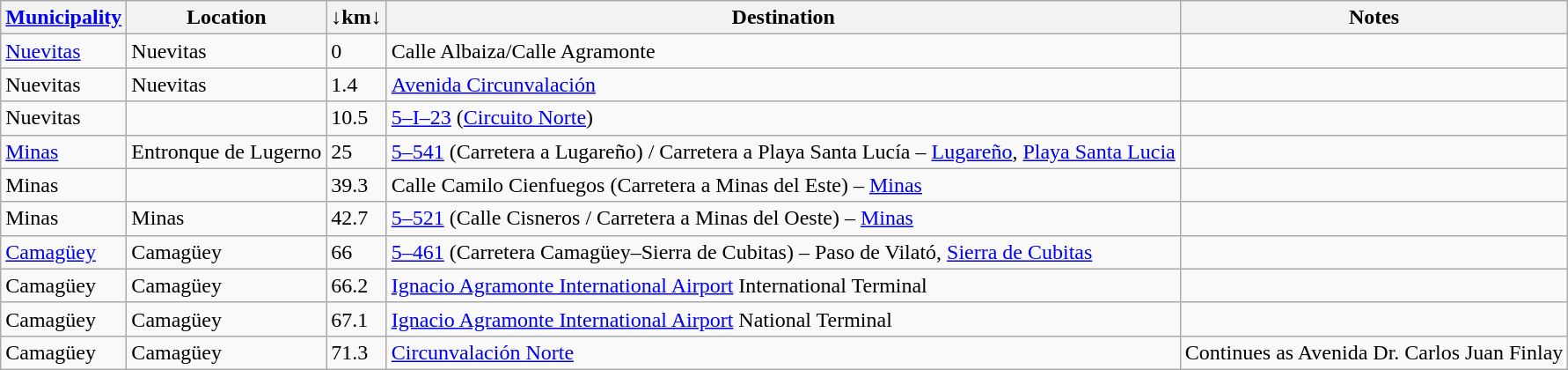<table class="wikitable">
<tr>
<th><a href='#'>Municipality</a></th>
<th>Location</th>
<th>↓km↓</th>
<th>Destination</th>
<th>Notes</th>
</tr>
<tr>
<td><a href='#'>Nuevitas</a></td>
<td>Nuevitas</td>
<td>0</td>
<td>Calle Albaiza/Calle Agramonte</td>
<td></td>
</tr>
<tr>
<td>Nuevitas</td>
<td>Nuevitas</td>
<td>1.4</td>
<td><a href='#'>Avenida Circunvalación</a></td>
<td></td>
</tr>
<tr>
<td>Nuevitas</td>
<td></td>
<td>10.5</td>
<td> <a href='#'>5–I–23</a> (<a href='#'>Circuito Norte</a>)</td>
<td></td>
</tr>
<tr>
<td><a href='#'>Minas</a></td>
<td>Entronque de Lugerno</td>
<td>25</td>
<td> <a href='#'>5–541</a> (Carretera a Lugareño) / Carretera a Playa Santa Lucía – <a href='#'>Lugareño</a>, <a href='#'>Playa Santa Lucia</a></td>
<td></td>
</tr>
<tr>
<td>Minas</td>
<td></td>
<td>39.3</td>
<td>Calle Camilo Cienfuegos (Carretera a Minas del Este) – <a href='#'>Minas</a></td>
<td></td>
</tr>
<tr>
<td>Minas</td>
<td>Minas</td>
<td>42.7</td>
<td> <a href='#'>5–521</a> (Calle Cisneros / Carretera a Minas del Oeste) – <a href='#'>Minas</a></td>
<td></td>
</tr>
<tr>
<td><a href='#'>Camagüey</a></td>
<td>Camagüey</td>
<td>66</td>
<td> <a href='#'>5–461</a> (Carretera Camagüey–Sierra de Cubitas) – Paso de Vilató, <a href='#'>Sierra de Cubitas</a></td>
<td></td>
</tr>
<tr>
<td>Camagüey</td>
<td>Camagüey</td>
<td>66.2</td>
<td> <a href='#'>Ignacio Agramonte International Airport</a> International Terminal</td>
<td></td>
</tr>
<tr>
<td>Camagüey</td>
<td>Camagüey</td>
<td>67.1</td>
<td> <a href='#'>Ignacio Agramonte International Airport</a> National Terminal</td>
<td></td>
</tr>
<tr>
<td>Camagüey</td>
<td>Camagüey</td>
<td>71.3</td>
<td><a href='#'>Circunvalación Norte</a></td>
<td>Continues as Avenida Dr. Carlos Juan Finlay</td>
</tr>
</table>
